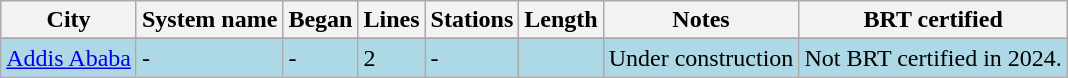<table class="wikitable">
<tr>
<th>City</th>
<th>System name</th>
<th>Began</th>
<th>Lines</th>
<th>Stations</th>
<th>Length</th>
<th>Notes</th>
<th>BRT certified</th>
</tr>
<tr>
</tr>
<tr style="background:lightblue;">
<td><a href='#'>Addis Ababa</a></td>
<td>-</td>
<td>-</td>
<td>2</td>
<td>-</td>
<td></td>
<td>Under construction</td>
<td>Not BRT certified in 2024.</td>
</tr>
</table>
